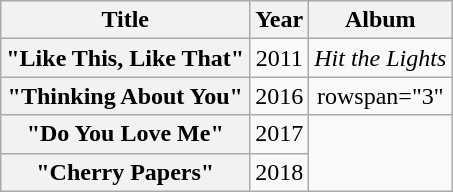<table class="wikitable plainrowheaders" style="text-align:center;">
<tr>
<th scope="col">Title</th>
<th scope="col">Year</th>
<th scope="col">Album</th>
</tr>
<tr>
<th scope="row">"Like This, Like That"<br></th>
<td>2011</td>
<td><em>Hit the Lights</em></td>
</tr>
<tr>
<th scope="row">"Thinking About You"</th>
<td>2016</td>
<td>rowspan="3" </td>
</tr>
<tr>
<th scope="row">"Do You Love Me"</th>
<td>2017</td>
</tr>
<tr>
<th scope="row">"Cherry Papers"</th>
<td>2018</td>
</tr>
</table>
